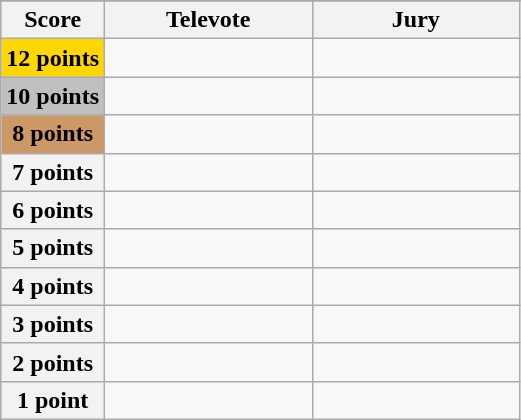<table class="wikitable">
<tr>
</tr>
<tr>
<th scope="col" width="20%">Score</th>
<th scope="col" width="40%">Televote</th>
<th scope="col" width="40%">Jury</th>
</tr>
<tr>
<th scope="row" style="background:gold">12 points</th>
<td></td>
<td></td>
</tr>
<tr>
<th scope="row" style="background:silver">10 points</th>
<td></td>
<td></td>
</tr>
<tr>
<th scope="row" style="background:#CC9966">8 points</th>
<td></td>
<td></td>
</tr>
<tr>
<th scope="row">7 points</th>
<td></td>
<td></td>
</tr>
<tr>
<th scope="row">6 points</th>
<td></td>
<td></td>
</tr>
<tr>
<th scope="row">5 points</th>
<td></td>
<td></td>
</tr>
<tr>
<th scope="row">4 points</th>
<td></td>
<td></td>
</tr>
<tr>
<th scope="row">3 points</th>
<td></td>
<td></td>
</tr>
<tr>
<th scope="row">2 points</th>
<td></td>
<td></td>
</tr>
<tr>
<th scope="row">1 point</th>
<td></td>
<td></td>
</tr>
</table>
